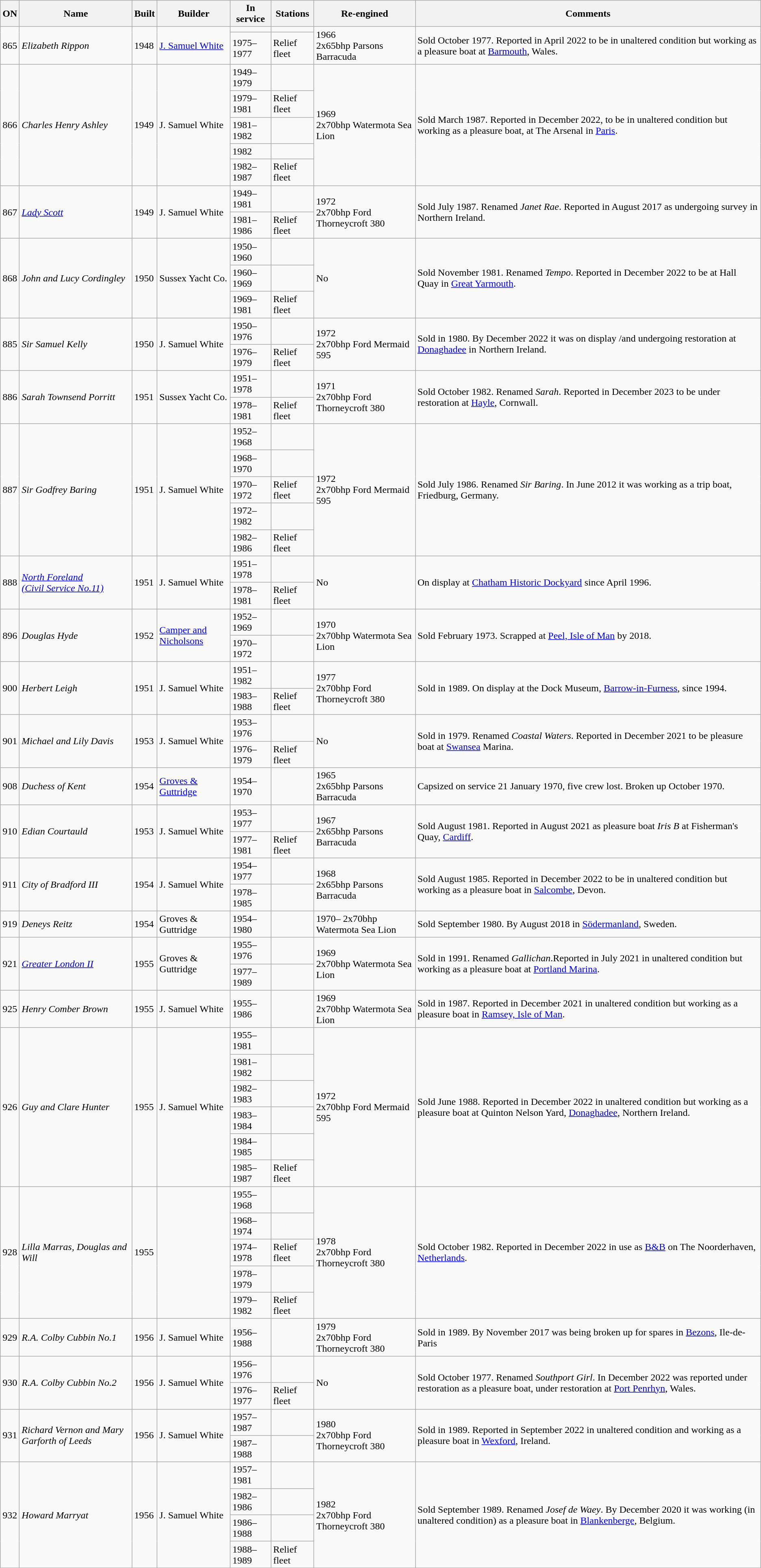<table class="wikitable">
<tr>
<th>ON</th>
<th>Name</th>
<th>Built</th>
<th>Builder</th>
<th>In service</th>
<th>Stations</th>
<th>Re-engined</th>
<th>Comments</th>
</tr>
<tr>
<td rowspan="2">865</td>
<td rowspan="2"><em>Elizabeth Rippon</em></td>
<td rowspan="2">1948</td>
<td rowspan="2"><a href='#'>J. Samuel White</a></td>
<td></td>
<td></td>
<td rowspan="2">1966 <br>2x65bhp Parsons Barracuda</td>
<td rowspan="2">Sold October 1977. Reported in April 2022 to be in unaltered condition but working as a pleasure boat at <a href='#'>Barmouth</a>, Wales.</td>
</tr>
<tr>
<td>1975–1977</td>
<td>Relief fleet</td>
</tr>
<tr>
<td rowspan="5">866</td>
<td rowspan="5"><em>Charles Henry Ashley</em></td>
<td rowspan="5">1949</td>
<td rowspan="5">J. Samuel White</td>
<td>1949–1979</td>
<td></td>
<td rowspan="5">1969 <br>2x70bhp Watermota Sea Lion</td>
<td rowspan="5">Sold March 1987. Reported in December 2022, to be in unaltered condition but working as a pleasure boat, at The Arsenal in <a href='#'>Paris</a>.</td>
</tr>
<tr>
<td>1979–1981</td>
<td>Relief fleet</td>
</tr>
<tr>
<td>1981–1982</td>
<td></td>
</tr>
<tr>
<td>1982</td>
<td></td>
</tr>
<tr>
<td>1982–1987</td>
<td>Relief fleet</td>
</tr>
<tr>
<td rowspan="2">867</td>
<td rowspan="2"><a href='#'><em>Lady Scott<br></em></a></td>
<td rowspan="2">1949</td>
<td rowspan="2">J. Samuel White</td>
<td>1949–1981</td>
<td></td>
<td rowspan="2">1972 <br>2x70bhp Ford Thorneycroft 380</td>
<td rowspan="2">Sold July 1987. Renamed <em>Janet Rae</em>. Reported in August 2017 as undergoing survey in Northern Ireland.</td>
</tr>
<tr>
<td>1981–1986</td>
<td>Relief fleet</td>
</tr>
<tr>
<td rowspan="3">868</td>
<td rowspan="3"><em>John and Lucy Cordingley</em></td>
<td rowspan="3">1950</td>
<td rowspan="3">Sussex Yacht Co.</td>
<td>1950–1960</td>
<td></td>
<td rowspan="3">No</td>
<td rowspan="3">Sold November 1981. Renamed <em>Tempo</em>. Reported in December 2022 to be at Hall Quay in <a href='#'>Great Yarmouth</a>.</td>
</tr>
<tr>
<td>1960–1969</td>
<td></td>
</tr>
<tr>
<td>1969–1981</td>
<td>Relief fleet</td>
</tr>
<tr>
<td rowspan="2">885</td>
<td rowspan="2"><em>Sir Samuel Kelly</em></td>
<td rowspan="2">1950</td>
<td rowspan="2">J. Samuel White</td>
<td>1950–1976</td>
<td></td>
<td rowspan="2">1972 <br>2x70bhp Ford Mermaid 595</td>
<td rowspan="2">Sold in 1980. By December 2022 it was on display /and undergoing restoration at <a href='#'>Donaghadee</a> in Northern Ireland.</td>
</tr>
<tr>
<td>1976–1979</td>
<td>Relief fleet</td>
</tr>
<tr>
<td rowspan="2">886</td>
<td rowspan="2"><em>Sarah Townsend Porritt</em></td>
<td rowspan="2">1951</td>
<td rowspan="2">Sussex Yacht Co.</td>
<td>1951–1978</td>
<td></td>
<td rowspan="2">1971 <br>2x70bhp Ford Thorneycroft 380</td>
<td rowspan="2">Sold October 1982. Renamed <em>Sarah</em>. Reported in December 2023 to be under restoration at <a href='#'>Hayle</a>, Cornwall.</td>
</tr>
<tr>
<td>1978–1981</td>
<td>Relief fleet</td>
</tr>
<tr>
<td rowspan="5">887</td>
<td rowspan="5"><em>Sir Godfrey Baring</em></td>
<td rowspan="5">1951</td>
<td rowspan="5">J. Samuel White</td>
<td>1952–1968<br></td>
<td></td>
<td rowspan="5">1972 <br>2x70bhp Ford Mermaid 595</td>
<td rowspan="5">Sold July 1986. Renamed <em>Sir Baring</em>. In June 2012 it was working as a trip boat, Friedburg, Germany.</td>
</tr>
<tr>
<td>1968–1970</td>
<td></td>
</tr>
<tr>
<td>1970–1972</td>
<td>Relief fleet</td>
</tr>
<tr>
<td>1972–1982</td>
<td></td>
</tr>
<tr>
<td>1982–1986</td>
<td>Relief fleet</td>
</tr>
<tr>
<td rowspan="2">888</td>
<td rowspan="2"><a href='#'><em>North Foreland<br>(Civil Service No.11)</em></a></td>
<td rowspan="2">1951</td>
<td rowspan="2">J. Samuel White</td>
<td>1951–1978</td>
<td></td>
<td rowspan="2">No</td>
<td rowspan="2">On display at <a href='#'>Chatham Historic Dockyard</a> since April 1996.</td>
</tr>
<tr>
<td>1978–1981</td>
<td>Relief fleet</td>
</tr>
<tr>
<td rowspan="2">896</td>
<td rowspan="2"><em>Douglas Hyde</em></td>
<td rowspan="2">1952</td>
<td rowspan="2"><a href='#'>Camper and Nicholsons</a></td>
<td>1952–1969</td>
<td></td>
<td rowspan="2">1970 <br>2x70bhp Watermota Sea Lion</td>
<td rowspan="2">Sold February 1973. Scrapped at <a href='#'>Peel, Isle of Man</a> by 2018.</td>
</tr>
<tr>
<td>1970–1972</td>
<td></td>
</tr>
<tr>
<td rowspan="2">900</td>
<td rowspan="2"><em>Herbert Leigh</em></td>
<td rowspan="2">1951</td>
<td rowspan="2">J. Samuel White</td>
<td>1951–1982</td>
<td></td>
<td rowspan="2">1977 <br>2x70bhp Ford Thorneycroft 380</td>
<td rowspan="2">Sold in 1989. On display at the Dock Museum, <a href='#'>Barrow-in-Furness</a>, since 1994.</td>
</tr>
<tr>
<td>1983–1988</td>
<td>Relief fleet</td>
</tr>
<tr>
<td rowspan="2">901</td>
<td rowspan="2"><em>Michael and Lily Davis</em></td>
<td rowspan="2">1953</td>
<td rowspan="2">J. Samuel White</td>
<td>1953–1976</td>
<td></td>
<td rowspan="2">No</td>
<td rowspan="2">Sold in 1979. Renamed <em>Coastal Waters</em>. Reported in December 2021 to be pleasure boat at <a href='#'>Swansea</a> Marina.</td>
</tr>
<tr>
<td>1976–1979</td>
<td>Relief fleet</td>
</tr>
<tr>
<td>908</td>
<td><em>Duchess of Kent</em></td>
<td>1954</td>
<td><a href='#'>Groves & Guttridge</a></td>
<td>1954–1970</td>
<td></td>
<td>1965 <br>2x65bhp Parsons Barracuda</td>
<td>Capsized on service 21 January 1970, five crew lost. Broken up October 1970.</td>
</tr>
<tr>
<td rowspan="2">910</td>
<td rowspan="2"><em>Edian Courtauld</em></td>
<td rowspan="2">1953</td>
<td rowspan="2">J. Samuel White</td>
<td>1953–1977</td>
<td></td>
<td rowspan="2">1967 <br>2x65bhp Parsons Barracuda</td>
<td rowspan="2">Sold August 1981. Reported in August 2021 as pleasure boat <em>Iris B</em> at Fisherman's Quay, <a href='#'>Cardiff</a>.</td>
</tr>
<tr>
<td>1977–1981</td>
<td>Relief fleet</td>
</tr>
<tr>
<td rowspan="2">911</td>
<td rowspan="2"><em>City of Bradford III</em></td>
<td rowspan="2">1954</td>
<td rowspan="2">J. Samuel White</td>
<td>1954–1977</td>
<td></td>
<td rowspan="2">1968 <br>2x65bhp Parsons Barracuda</td>
<td rowspan="2">Sold August 1985. Reported in December 2022 to be in unaltered condition but working as a pleasure boat in <a href='#'>Salcombe</a>, Devon.</td>
</tr>
<tr>
<td>1978–1985</td>
<td></td>
</tr>
<tr>
<td>919</td>
<td><em>Deneys Reitz</em></td>
<td>1954</td>
<td>Groves & Guttridge</td>
<td>1954–1980</td>
<td></td>
<td>1970– 2x70bhp Watermota Sea Lion</td>
<td>Sold September 1980. By August 2018 in <a href='#'>Södermanland</a>, Sweden.</td>
</tr>
<tr>
<td rowspan="2">921</td>
<td rowspan="2"><a href='#'><em>Greater London II<br></em></a></td>
<td rowspan="2">1955</td>
<td rowspan="2">Groves & Guttridge</td>
<td>1955–1976</td>
<td></td>
<td rowspan="2">1969 <br>2x70bhp Watermota Sea Lion</td>
<td rowspan="2">Sold in 1991. Renamed <em>Gallichan</em>.Reported in July 2021 in unaltered condition but working as a pleasure boat at <a href='#'>Portland Marina</a>.</td>
</tr>
<tr>
<td>1977–1989</td>
<td></td>
</tr>
<tr>
<td>925</td>
<td><em>Henry Comber Brown</em></td>
<td>1955</td>
<td>J. Samuel White</td>
<td>1955–1986</td>
<td></td>
<td>1969 <br>2x70bhp Watermota Sea Lion</td>
<td>Sold in 1987. Reported in December 2021 in unaltered condition but working as a pleasure boat in <a href='#'>Ramsey, Isle of Man</a>.</td>
</tr>
<tr>
<td rowspan="6">926</td>
<td rowspan="6"><em>Guy and Clare Hunter</em></td>
<td rowspan="6">1955</td>
<td rowspan="6">J. Samuel White</td>
<td>1955–1981</td>
<td></td>
<td rowspan="6">1972 <br>2x70bhp Ford Mermaid 595</td>
<td rowspan="6">Sold June 1988. Reported in December 2022 in unaltered condition but working as a pleasure boat at Quinton Nelson Yard, <a href='#'>Donaghadee</a>, Northern Ireland.</td>
</tr>
<tr>
<td>1981–1982</td>
<td></td>
</tr>
<tr>
<td>1982–1983</td>
<td></td>
</tr>
<tr>
<td>1983–1984</td>
<td></td>
</tr>
<tr>
<td>1984–1985</td>
<td></td>
</tr>
<tr>
<td>1985–1987</td>
<td>Relief fleet</td>
</tr>
<tr>
<td rowspan="5">928</td>
<td rowspan="5"><em>Lilla Marras, Douglas and Will</em></td>
<td rowspan="5">1955</td>
<td rowspan="5"></td>
<td>1955–1968</td>
<td></td>
<td rowspan="5">1978 <br>2x70bhp Ford Thorneycroft 380</td>
<td rowspan="5">Sold October 1982. Reported in December 2022 in use as <a href='#'>B&B</a> on The Noorderhaven, <a href='#'>Netherlands</a>.</td>
</tr>
<tr>
<td>1968–1974</td>
<td></td>
</tr>
<tr>
<td>1974–1978</td>
<td>Relief fleet</td>
</tr>
<tr>
<td>1978–1979</td>
<td></td>
</tr>
<tr>
<td>1979–1982</td>
<td>Relief fleet</td>
</tr>
<tr>
<td>929</td>
<td><em>R.A. Colby Cubbin No.1</em></td>
<td>1956</td>
<td>J. Samuel White</td>
<td>1956–1988</td>
<td></td>
<td>1979 <br>2x70bhp Ford Thorneycroft 380</td>
<td>Sold in 1989. By November 2017 was being broken up for spares in <a href='#'>Bezons</a>, Ile-de-Paris</td>
</tr>
<tr>
<td rowspan="2">930</td>
<td rowspan="2"><em>R.A. Colby Cubbin No.2</em></td>
<td rowspan="2">1956</td>
<td rowspan="2">J. Samuel White</td>
<td>1956–1976</td>
<td></td>
<td rowspan="2">No</td>
<td rowspan="2">Sold October 1977. Renamed <em>Southport Girl</em>. In December 2022 was reported under restoration as a pleasure boat, under restoration at <a href='#'>Port Penrhyn</a>, Wales.</td>
</tr>
<tr>
<td>1976–1977</td>
<td>Relief fleet</td>
</tr>
<tr>
<td rowspan="2">931</td>
<td rowspan="2"><em>Richard Vernon and Mary Garforth of Leeds</em></td>
<td rowspan="2">1956</td>
<td rowspan="2">J. Samuel White</td>
<td>1957–1987</td>
<td></td>
<td rowspan="2">1980 <br>2x70bhp Ford Thorneycroft 380</td>
<td rowspan="2">Sold in 1989. Reported in September 2022 in unaltered condition and working as a pleasure boat in <a href='#'>Wexford</a>, Ireland.</td>
</tr>
<tr>
<td>1987–1988</td>
<td></td>
</tr>
<tr>
<td rowspan="4">932</td>
<td rowspan="4"><em>Howard Marryat</em></td>
<td rowspan="4">1956</td>
<td rowspan="4">J. Samuel White</td>
<td>1957–1981</td>
<td></td>
<td rowspan="4">1982 <br>2x70bhp Ford Thorneycroft 380</td>
<td rowspan="4">Sold September 1989. Renamed <em>Josef de Waey</em>. By December 2020 it was working (in unaltered condition) as a pleasure boat in <a href='#'>Blankenberge</a>, Belgium.</td>
</tr>
<tr>
<td>1982–1986</td>
<td></td>
</tr>
<tr>
<td>1986–1988</td>
<td></td>
</tr>
<tr>
<td>1988–1989</td>
<td>Relief fleet</td>
</tr>
</table>
